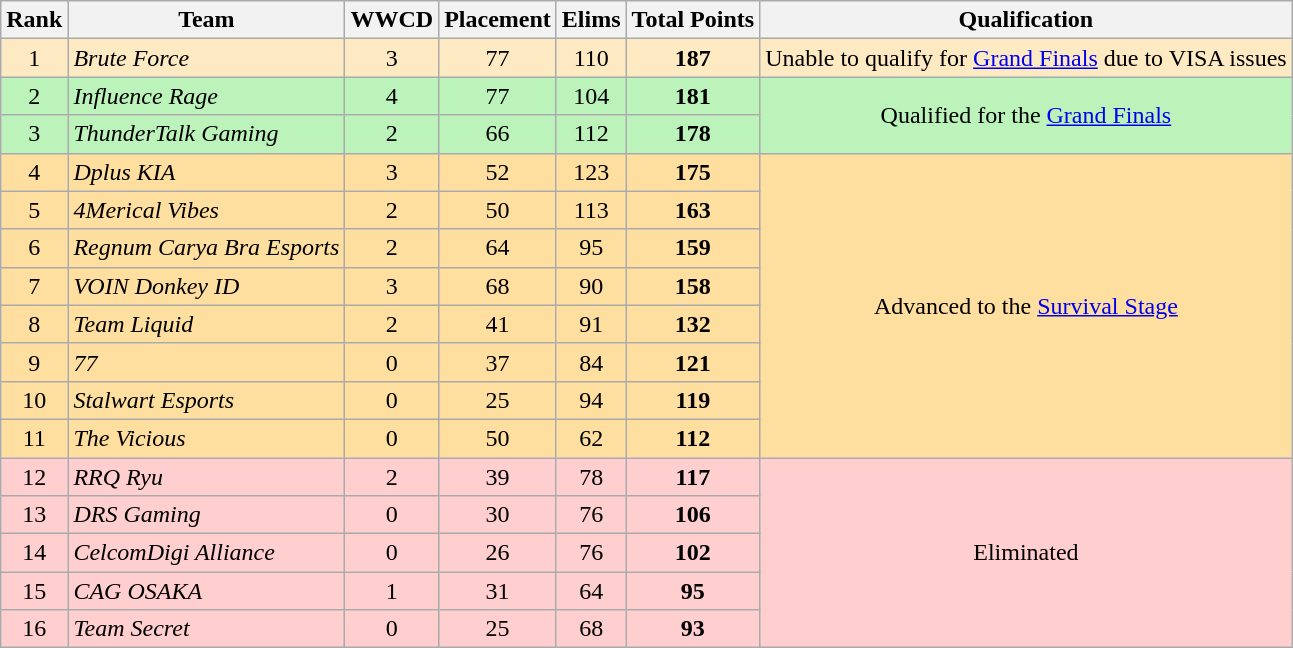<table class="wikitable" style="text-align:center">
<tr>
<th>Rank</th>
<th>Team</th>
<th>WWCD</th>
<th>Placement</th>
<th>Elims</th>
<th>Total Points</th>
<th>Qualification</th>
</tr>
<tr style="background:#FEEAC2">
<td>1</td>
<td style="text-align:left"><em>Brute Force</em></td>
<td>3</td>
<td>77</td>
<td>110</td>
<td><strong>187</strong></td>
<td>Unable to qualify for <a href='#'>Grand Finals</a> due to VISA issues</td>
</tr>
<tr style="background:#BBF3BB">
<td>2</td>
<td style="text-align:left"><em>Influence Rage</em></td>
<td>4</td>
<td>77</td>
<td>104</td>
<td><strong>181</strong></td>
<td rowspan="2">Qualified for the <a href='#'>Grand Finals</a></td>
</tr>
<tr style="background:#BBF3BB">
<td>3</td>
<td style="text-align:left"><em>ThunderTalk Gaming</em></td>
<td>2</td>
<td>66</td>
<td>112</td>
<td><strong>178</strong></td>
</tr>
<tr style="background:#FFDF9F">
<td>4</td>
<td style="text-align:left"><em>Dplus KIA</em></td>
<td>3</td>
<td>52</td>
<td>123</td>
<td><strong>175</strong></td>
<td rowspan="8">Advanced to the <a href='#'>Survival Stage</a></td>
</tr>
<tr style="background:#FFDF9F">
<td>5</td>
<td style="text-align:left"><em>4Merical Vibes</em></td>
<td>2</td>
<td>50</td>
<td>113</td>
<td><strong>163</strong></td>
</tr>
<tr style="background:#FFDF9F">
<td>6</td>
<td style="text-align:left"><em>Regnum Carya Bra Esports</em></td>
<td>2</td>
<td>64</td>
<td>95</td>
<td><strong>159</strong></td>
</tr>
<tr style="background:#FFDF9F">
<td>7</td>
<td style="text-align:left"><em>VOIN Donkey ID</em></td>
<td>3</td>
<td>68</td>
<td>90</td>
<td><strong>158</strong></td>
</tr>
<tr style="background:#FFDF9F">
<td>8</td>
<td style="text-align:left"><em>Team Liquid</em></td>
<td>2</td>
<td>41</td>
<td>91</td>
<td><strong>132</strong></td>
</tr>
<tr style="background:#FFDF9F">
<td>9</td>
<td style="text-align:left"><em>77</em></td>
<td>0</td>
<td>37</td>
<td>84</td>
<td><strong>121</strong></td>
</tr>
<tr style="background:#FFDF9F">
<td>10</td>
<td style="text-align:left"><em>Stalwart Esports</em></td>
<td>0</td>
<td>25</td>
<td>94</td>
<td><strong>119</strong></td>
</tr>
<tr style="background:#FFDF9F">
<td>11</td>
<td style="text-align:left"><em>The Vicious</em></td>
<td>0</td>
<td>50</td>
<td>62</td>
<td><strong>112</strong></td>
</tr>
<tr style="background:#FFCFCF">
<td>12</td>
<td style="text-align:left"><em>RRQ Ryu</em></td>
<td>2</td>
<td>39</td>
<td>78</td>
<td><strong>117</strong></td>
<td rowspan="5">Eliminated</td>
</tr>
<tr style="background:#FFCFCF">
<td>13</td>
<td style="text-align:left"><em>DRS Gaming</em></td>
<td>0</td>
<td>30</td>
<td>76</td>
<td><strong>106</strong></td>
</tr>
<tr style="background:#FFCFCF">
<td>14</td>
<td style="text-align:left"><em>CelcomDigi Alliance</em></td>
<td>0</td>
<td>26</td>
<td>76</td>
<td><strong>102</strong></td>
</tr>
<tr style="background:#FFCFCF">
<td>15</td>
<td style="text-align:left"><em>CAG OSAKA</em></td>
<td>1</td>
<td>31</td>
<td>64</td>
<td><strong>95</strong></td>
</tr>
<tr style="background:#FFCFCF">
<td>16</td>
<td style="text-align:left"><em>Team Secret</em></td>
<td>0</td>
<td>25</td>
<td>68</td>
<td><strong>93</strong></td>
</tr>
</table>
